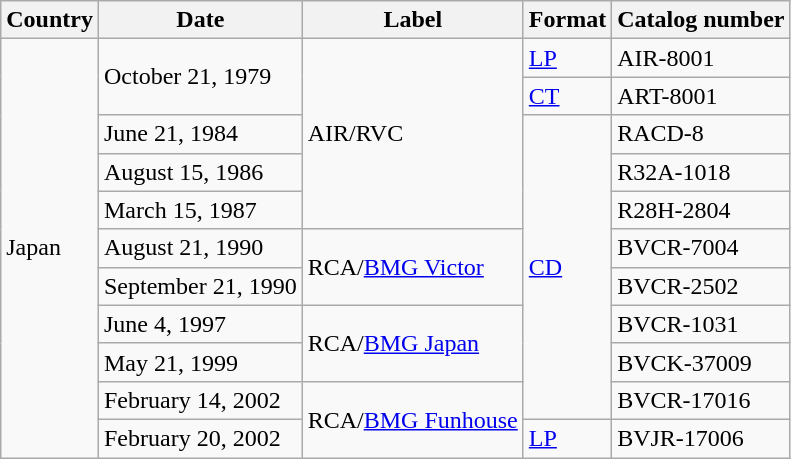<table class="wikitable">
<tr>
<th>Country</th>
<th>Date</th>
<th>Label</th>
<th>Format</th>
<th>Catalog number</th>
</tr>
<tr>
<td rowspan="11">Japan</td>
<td rowspan="2">October 21, 1979</td>
<td rowspan="5">AIR/RVC</td>
<td><a href='#'>LP</a></td>
<td>AIR-8001</td>
</tr>
<tr>
<td><a href='#'>CT</a></td>
<td>ART-8001</td>
</tr>
<tr>
<td>June 21, 1984</td>
<td rowspan ="8"><a href='#'>CD</a></td>
<td>RACD-8</td>
</tr>
<tr>
<td>August 15, 1986</td>
<td>R32A-1018</td>
</tr>
<tr>
<td>March 15, 1987</td>
<td>R28H-2804</td>
</tr>
<tr>
<td>August 21, 1990</td>
<td rowspan="2">RCA/<a href='#'>BMG Victor</a></td>
<td>BVCR-7004</td>
</tr>
<tr>
<td>September 21, 1990</td>
<td>BVCR-2502</td>
</tr>
<tr>
<td>June 4, 1997</td>
<td rowspan="2">RCA/<a href='#'>BMG Japan</a></td>
<td>BVCR-1031</td>
</tr>
<tr>
<td>May 21, 1999</td>
<td>BVCK-37009</td>
</tr>
<tr>
<td>February 14, 2002</td>
<td rowspan="2">RCA/<a href='#'>BMG Funhouse</a></td>
<td>BVCR-17016</td>
</tr>
<tr>
<td>February 20, 2002</td>
<td><a href='#'>LP</a></td>
<td>BVJR-17006</td>
</tr>
</table>
